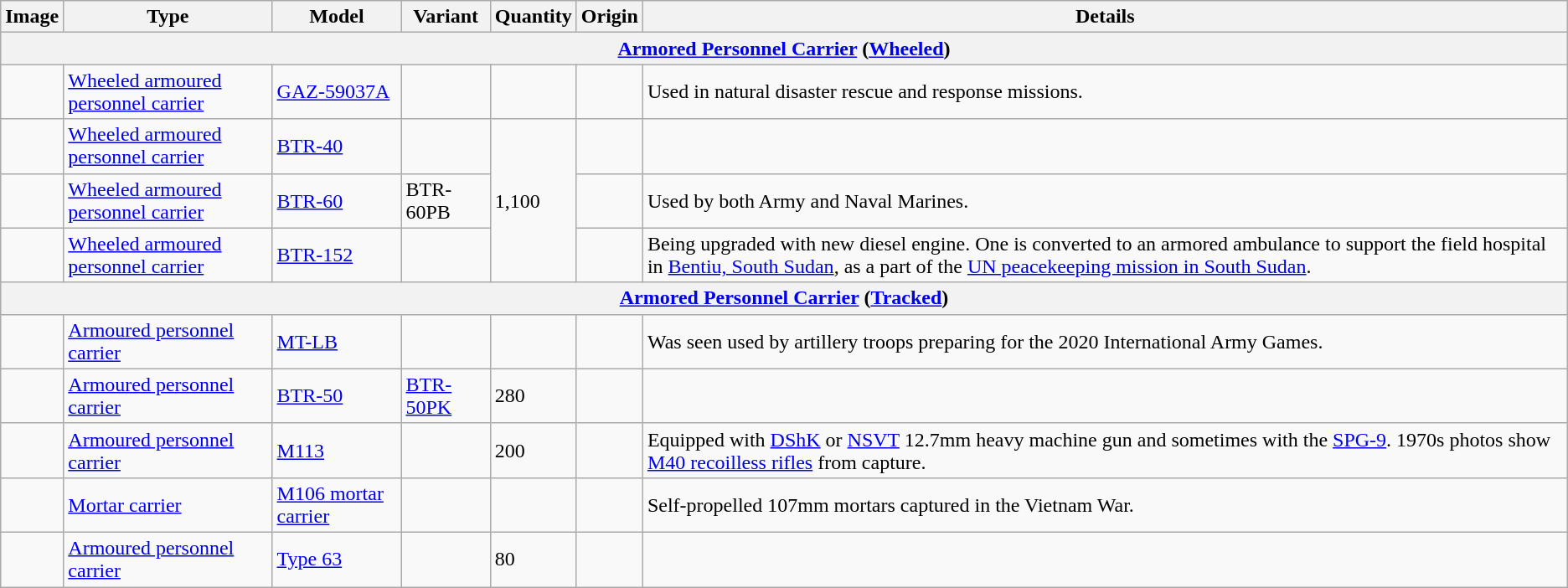<table class="wikitable">
<tr>
<th>Image</th>
<th>Type</th>
<th>Model</th>
<th>Variant</th>
<th>Quantity</th>
<th>Origin</th>
<th>Details</th>
</tr>
<tr>
<th colspan="7"><a href='#'>Armored Personnel Carrier</a> (<a href='#'>Wheeled</a>)</th>
</tr>
<tr>
<td></td>
<td><a href='#'>Wheeled armoured personnel carrier</a></td>
<td><a href='#'>GAZ-59037A</a></td>
<td></td>
<td></td>
<td></td>
<td>Used in natural disaster rescue and response missions.</td>
</tr>
<tr>
<td></td>
<td><a href='#'>Wheeled armoured personnel carrier</a></td>
<td><a href='#'>BTR-40</a></td>
<td></td>
<td rowspan="3">1,100</td>
<td></td>
<td></td>
</tr>
<tr>
<td></td>
<td><a href='#'>Wheeled armoured personnel carrier</a></td>
<td><a href='#'>BTR-60</a></td>
<td>BTR-60PB</td>
<td></td>
<td>Used by both Army and Naval Marines.</td>
</tr>
<tr>
<td></td>
<td><a href='#'>Wheeled armoured personnel carrier</a></td>
<td><a href='#'>BTR-152</a></td>
<td></td>
<td></td>
<td>Being upgraded with new diesel engine. One is converted to an armored ambulance to support the field hospital in <a href='#'>Bentiu, South Sudan</a>, as a part of the <a href='#'>UN peacekeeping mission in South Sudan</a>.</td>
</tr>
<tr>
<th colspan="7"><a href='#'>Armored Personnel Carrier</a> (<a href='#'>Tracked</a>)</th>
</tr>
<tr>
<td></td>
<td><a href='#'>Armoured personnel carrier</a></td>
<td><a href='#'>MT-LB</a></td>
<td></td>
<td></td>
<td></td>
<td>Was seen used by artillery troops preparing for the 2020 International Army Games.</td>
</tr>
<tr>
<td></td>
<td><a href='#'>Armoured personnel carrier</a></td>
<td><a href='#'>BTR-50</a></td>
<td><a href='#'>BTR-50PK</a></td>
<td>280</td>
<td></td>
<td></td>
</tr>
<tr>
<td></td>
<td><a href='#'>Armoured personnel carrier</a></td>
<td><a href='#'>M113</a></td>
<td></td>
<td>200</td>
<td></td>
<td>Equipped with <a href='#'>DShK</a> or <a href='#'>NSVT</a> 12.7mm heavy machine gun and sometimes with the <a href='#'>SPG-9</a>. 1970s photos show <a href='#'>M40 recoilless rifles</a> from capture.</td>
</tr>
<tr>
<td></td>
<td><a href='#'>Mortar carrier</a></td>
<td><a href='#'>M106 mortar carrier</a></td>
<td></td>
<td></td>
<td></td>
<td>Self-propelled 107mm mortars сaptured in the Vietnam War.</td>
</tr>
<tr>
<td></td>
<td><a href='#'>Armoured personnel carrier</a></td>
<td><a href='#'>Type 63</a></td>
<td></td>
<td>80</td>
<td></td>
<td></td>
</tr>
</table>
